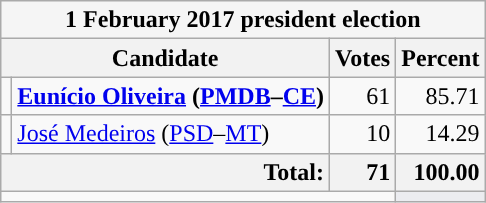<table class="wikitable">
<tr>
<th colspan=5 style="background:#F5F5F5">1 February 2017 president election</th>
</tr>
<tr>
<th colspan=2>Candidate</th>
<th>Votes</th>
<th>Percent</th>
</tr>
<tr>
<td style="background-color:"></td>
<td><strong><a href='#'>Eunício Oliveira</a> (<a href='#'>PMDB</a>–<a href='#'>CE</a>)</strong> </td>
<td style="text-align:right">61</td>
<td style="text-align:right">85.71</td>
</tr>
<tr>
<td style="background-color:"></td>
<td><a href='#'>José Medeiros</a> (<a href='#'>PSD</a>–<a href='#'>MT</a>)</td>
<td style="text-align:right">10</td>
<td style="text-align:right">14.29</td>
</tr>
<tr>
<th colspan=2 style="text-align:right">Total:</th>
<th style="text-align:right">71</th>
<th style="text-align:right">100.00</th>
</tr>
<tr>
<td colspan=3></td>
<td style="background:#EBECF0" rowspan=2></td>
</tr>
</table>
